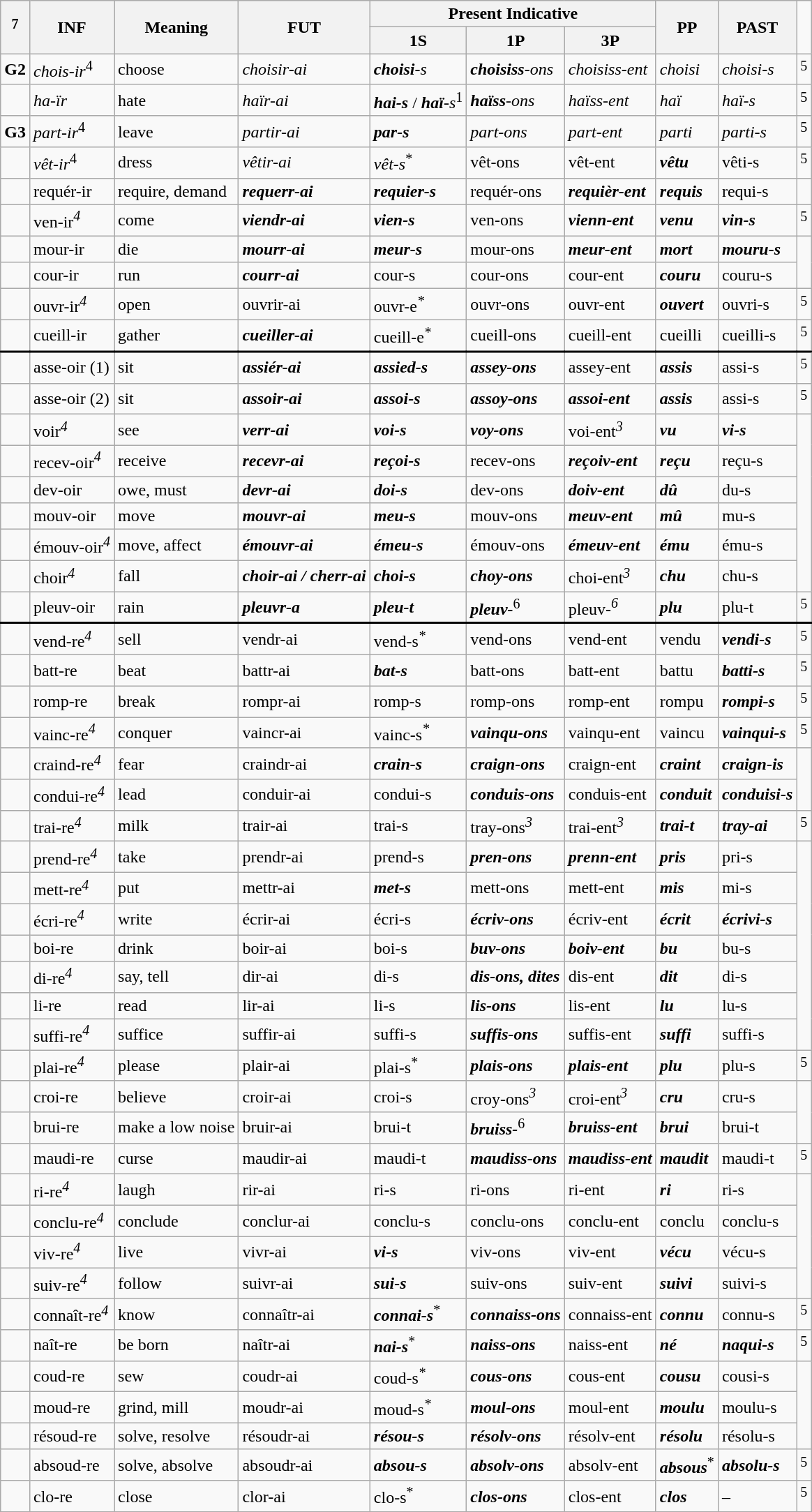<table class="wikitable">
<tr>
<th rowspan=2><sup>7</sup></th>
<th rowspan=2><strong>INF</strong></th>
<th rowspan=2>Meaning</th>
<th rowspan=2><strong>FUT</strong></th>
<th colspan=3>Present Indicative</th>
<th rowspan=2><strong>PP</strong></th>
<th rowspan=2><strong>PAST</strong></th>
</tr>
<tr>
<th><strong>1S</strong></th>
<th><strong>1P</strong></th>
<th><strong>3P</strong></th>
</tr>
<tr>
<td><strong>G2</strong></td>
<td><em>chois-ir</em><sup>4</sup></td>
<td>choose</td>
<td><em>choisir-ai</em></td>
<td><strong><em>choisi</em></strong>-<em>s</em></td>
<td><strong><em>choisiss</em></strong>-<em>ons</em></td>
<td><em>choisiss-ent</em></td>
<td><em>choisi</em></td>
<td><em>choisi-s</em></td>
<td><sup>5</sup></td>
</tr>
<tr>
<td></td>
<td><em>ha-ïr</em></td>
<td>hate</td>
<td><em>haïr-ai</em></td>
<td><strong><em>hai-s</em></strong> / <strong><em>haï</em></strong>-<em>s</em><sup>1</sup></td>
<td><strong><em>haïss</em></strong>-<em>ons</em></td>
<td><em>haïss-ent</em></td>
<td><em>haï</em></td>
<td><em>haï-s</em></td>
<td><sup>5</sup></td>
</tr>
<tr>
<td><strong>G3</strong></td>
<td><em>part-ir</em><sup>4</sup></td>
<td>leave</td>
<td><em>partir-ai</em></td>
<td><strong><em>par-s</em></strong></td>
<td><em>part-ons</em></td>
<td><em>part-ent</em></td>
<td><em>parti</em></td>
<td><em>parti-s</em></td>
<td><sup>5</sup></td>
</tr>
<tr>
<td></td>
<td><em>vêt-ir</em><sup>4</sup></td>
<td>dress</td>
<td><em>vêtir-ai</em></td>
<td><em>vêt-s</em><sup>*</sup><em></td>
<td></em>vêt-ons<em></td>
<td></em>vêt-ent<em></td>
<td><strong><em>vêtu</em></strong></td>
<td></em>vêti-s<em></td>
<td><sup>5</sup></td>
</tr>
<tr>
<td></td>
<td></em>requér-ir<em></td>
<td>require, demand</td>
<td><strong><em>requerr-ai</em></strong></td>
<td><strong><em>requier-s</em></strong></td>
<td></em>requér-ons<em></td>
<td><strong><em>requièr-ent</em></strong></td>
<td><strong><em>requis</em></strong></td>
<td></em>requi-s<em></td>
</tr>
<tr>
<td></td>
<td></em>ven-ir<em><sup>4</sup></td>
<td>come</td>
<td><strong><em>viendr-ai</em></strong></td>
<td><strong><em>vien-s</em></strong></td>
<td></em>ven-ons<em></td>
<td><strong><em>vienn-ent</em></strong></td>
<td><strong><em>venu</em></strong></td>
<td><strong><em>vin-s</em></strong></td>
<td><sup>5</sup></td>
</tr>
<tr>
<td></td>
<td></em>mour-ir<em></td>
<td>die</td>
<td><strong><em>mourr-ai</em></strong></td>
<td><strong><em>meur-s</em></strong></td>
<td></em>mour-ons<em></td>
<td><strong><em>meur-ent</em></strong></td>
<td><strong><em>mort</em></strong></td>
<td><strong><em>mouru-s</em></strong></td>
</tr>
<tr>
<td></td>
<td></em>cour-ir<em></td>
<td>run</td>
<td><strong><em>courr-ai</em></strong></td>
<td></em>cour-s<em></td>
<td></em>cour-ons<em></td>
<td></em>cour-ent<em></td>
<td><strong><em>couru</em></strong></td>
<td></em>couru-s<em></td>
</tr>
<tr>
<td></td>
<td></em>ouvr-ir<em><sup>4</sup></td>
<td>open</td>
<td></em>ouvrir-ai<em></td>
<td></em>ouvr-e<em><sup>*</sup></td>
<td></em>ouvr-ons<em></td>
<td></em>ouvr-ent<em></td>
<td><strong><em>ouvert</em></strong></td>
<td></em>ouvri-s<em></td>
<td><sup>5</sup></td>
</tr>
<tr>
<td></td>
<td></em>cueill-ir<em></td>
<td>gather</td>
<td><strong><em>cueiller-ai</em></strong></td>
<td></em>cueill-e<em><sup>*</sup></td>
<td></em>cueill-ons<em></td>
<td></em>cueill-ent<em></td>
<td></em>cueilli<em></td>
<td></em>cueilli-s<em></td>
<td><sup>5</sup></td>
</tr>
<tr style="border-top:2px solid;">
<td></td>
<td></em>asse-oir (1)<em></td>
<td>sit</td>
<td><strong><em>assiér-ai</em></strong></td>
<td><strong><em>assied-s</em></strong></td>
<td><strong><em>assey-ons</em></strong></td>
<td></em>assey-ent<em></td>
<td><strong><em>assis</em></strong></td>
<td></em>assi-s<em></td>
<td><sup>5</sup></td>
</tr>
<tr>
<td></td>
<td></em>asse-oir (2)<em></td>
<td>sit</td>
<td><strong><em>assoir-ai</em></strong></td>
<td><strong><em>assoi-s</em></strong></td>
<td><strong><em>assoy-ons</em></strong></td>
<td><strong><em>assoi-ent</em></strong></td>
<td><strong><em>assis</em></strong></td>
<td></em>assi-s<em></td>
<td><sup>5</sup></td>
</tr>
<tr>
<td></td>
<td></em>voir<em><sup>4</sup></td>
<td>see</td>
<td><strong><em>verr-ai</em></strong></td>
<td><strong><em>voi-s</em></strong></td>
<td><strong><em>voy-ons</em></strong></td>
<td></em>voi-ent<em><sup>3</sup></td>
<td><strong><em>vu</em></strong></td>
<td><strong><em>vi-s</em></strong></td>
</tr>
<tr>
<td></td>
<td></em>recev-oir<em><sup>4</sup></td>
<td>receive</td>
<td><strong><em>recevr-ai</em></strong></td>
<td><strong><em>reçoi-s</em></strong></td>
<td></em>recev-ons<em></td>
<td><strong><em>reçoiv-ent</em></strong></td>
<td><strong><em>reçu</em></strong></td>
<td></em>reçu-s<em></td>
</tr>
<tr>
<td></td>
<td></em>dev-oir<em></td>
<td>owe, must</td>
<td><strong><em>devr-ai</em></strong></td>
<td><strong><em>doi-s</em></strong></td>
<td></em>dev-ons<em></td>
<td><strong><em>doiv-ent</em></strong></td>
<td><strong><em>dû</em></strong></td>
<td></em>du-s<em></td>
</tr>
<tr>
<td></td>
<td></em>mouv-oir<em></td>
<td>move</td>
<td><strong><em>mouvr-ai</em></strong></td>
<td><strong><em>meu-s</em></strong></td>
<td></em>mouv-ons<em></td>
<td><strong><em>meuv-ent</em></strong></td>
<td><strong><em>mû</em></strong></td>
<td></em>mu-s<em></td>
</tr>
<tr>
<td></td>
<td></em>émouv-oir<em><sup>4</sup></td>
<td>move, affect</td>
<td><strong><em>émouvr-ai</em></strong></td>
<td><strong><em>émeu-s</em></strong></td>
<td></em>émouv-ons<em></td>
<td><strong><em>émeuv-ent</em></strong></td>
<td><strong><em>ému</em></strong></td>
<td></em>ému-s<em></td>
</tr>
<tr>
<td></td>
<td></em>choir<em><sup>4</sup></td>
<td>fall</td>
<td><strong><em>choir-ai / cherr-ai</em></strong></td>
<td><strong><em>choi-s</em></strong></td>
<td><strong><em>choy-ons</em></strong></td>
<td></em>choi-ent<em><sup>3</sup></td>
<td><strong><em>chu</em></strong></td>
<td></em>chu-s<em></td>
</tr>
<tr>
<td></td>
<td></em>pleuv-oir<em></td>
<td>rain</td>
<td><strong><em>pleuvr-a</em></strong></td>
<td><strong><em>pleu-t</em></strong></td>
<td><strong><em>pleuv-</em></strong><sup>6</sup></td>
<td></em>pleuv-<em><sup>6</sup></td>
<td><strong><em>plu</em></strong></td>
<td></em>plu-t<em></td>
<td><sup>5</sup></td>
</tr>
<tr style="border-top:2px solid;">
<td></td>
<td></em>vend-re<em><sup>4</sup></td>
<td>sell</td>
<td></em>vendr-ai<em></td>
<td></em>vend-s<em><sup>*</sup></td>
<td></em>vend-ons<em></td>
<td></em>vend-ent<em></td>
<td></em>vendu<em></td>
<td><strong><em>vendi-s</em></strong></td>
<td><sup>5</sup></td>
</tr>
<tr>
<td></td>
<td></em>batt-re<em></td>
<td>beat</td>
<td></em>battr-ai<em></td>
<td><strong><em>bat-s</em></strong></td>
<td></em>batt-ons<em></td>
<td></em>batt-ent<em></td>
<td></em>battu<em></td>
<td><strong><em>batti-s</em></strong></td>
<td><sup>5</sup></td>
</tr>
<tr>
<td></td>
<td></em>romp-re<em></td>
<td>break</td>
<td></em>rompr-ai<em></td>
<td></em>romp-s<em></td>
<td></em>romp-ons<em></td>
<td></em>romp-ent<em></td>
<td></em>rompu<em></td>
<td><strong><em>rompi-s</em></strong></td>
<td><sup>5</sup></td>
</tr>
<tr>
<td></td>
<td></em>vainc-re<em><sup>4</sup></td>
<td>conquer</td>
<td></em>vaincr-ai<em></td>
<td></em>vainc-s<em><sup>*</sup></td>
<td><strong><em>vainqu-ons</em></strong></td>
<td></em>vainqu-ent<em></td>
<td></em>vaincu<em></td>
<td><strong><em>vainqui-s</em></strong></td>
<td><sup>5</sup></td>
</tr>
<tr>
<td></td>
<td></em>craind-re<em><sup>4</sup></td>
<td>fear</td>
<td></em>craindr-ai<em></td>
<td><strong><em>crain-s</em></strong></td>
<td><strong><em>craign-ons</em></strong></td>
<td></em>craign-ent<em></td>
<td><strong><em>craint</em></strong></td>
<td><strong><em>craign-is</em></strong></td>
</tr>
<tr>
<td></td>
<td></em>condui-re<em><sup>4</sup></td>
<td>lead</td>
<td></em>conduir-ai<em></td>
<td></em>condui-s<em></td>
<td><strong><em>conduis-ons</em></strong></td>
<td></em>conduis-ent<em></td>
<td><strong><em>conduit</em></strong></td>
<td><strong><em>conduisi-s</em></strong></td>
</tr>
<tr>
<td></td>
<td></em>trai-re<em><sup>4</sup></td>
<td>milk</td>
<td></em>trair-ai<em></td>
<td></em>trai-s<em></td>
<td></em>tray-ons<em><sup>3</sup></td>
<td></em>trai-ent<em><sup>3</sup></td>
<td><strong><em>trai-t </em></strong></td>
<td><strong><em>tray-ai</em></strong></td>
<td><sup>5</sup></td>
</tr>
<tr>
<td></td>
<td></em>prend-re<em><sup>4</sup></td>
<td>take</td>
<td></em>prendr-ai<em></td>
<td></em>prend-s<em></td>
<td><strong><em>pren-ons</em></strong></td>
<td><strong><em>prenn-ent</em></strong></td>
<td><strong><em>pris</em></strong></td>
<td></em>pri-s<em></td>
</tr>
<tr>
<td></td>
<td></em>mett-re<em><sup>4</sup></td>
<td>put</td>
<td></em>mettr-ai<em></td>
<td><strong><em>met-s</em></strong></td>
<td></em>mett-ons<em></td>
<td></em>mett-ent<em></td>
<td><strong><em>mis</em></strong></td>
<td></em>mi-s<em></td>
</tr>
<tr>
<td></td>
<td></em>écri-re<em><sup>4</sup></td>
<td>write</td>
<td></em>écrir-ai<em></td>
<td></em>écri-s<em></td>
<td><strong><em>écriv-ons</em></strong></td>
<td></em>écriv-ent<em></td>
<td><strong><em>écrit</em></strong></td>
<td><strong><em>écrivi-s</em></strong></td>
</tr>
<tr>
<td></td>
<td></em>boi-re<em></td>
<td>drink</td>
<td></em>boir-ai<em></td>
<td></em>boi-s<em></td>
<td><strong><em>buv-ons</em></strong></td>
<td><strong><em>boiv-ent</em></strong></td>
<td><strong><em>bu</em></strong></td>
<td></em>bu-s<em></td>
</tr>
<tr>
<td></td>
<td></em>di-re<em><sup>4</sup></td>
<td>say, tell</td>
<td></em>dir-ai<em></td>
<td></em>di-s<em></td>
<td><strong><em>dis-ons, dites</em></strong></td>
<td></em>dis-ent<em></td>
<td><strong><em>dit</em></strong></td>
<td></em>di-s<em></td>
</tr>
<tr>
<td></td>
<td></em>li-re<em></td>
<td>read</td>
<td></em>lir-ai<em></td>
<td></em>li-s<em></td>
<td><strong><em>lis-ons</em></strong></td>
<td></em>lis-ent<em></td>
<td><strong><em>lu</em></strong></td>
<td></em>lu-s<em></td>
</tr>
<tr>
<td></td>
<td></em>suffi-re<em><sup>4</sup></td>
<td>suffice</td>
<td></em>suffir-ai<em></td>
<td></em>suffi-s<em></td>
<td><strong><em>suffis-ons</em></strong></td>
<td></em>suffis-ent<em></td>
<td><strong><em>suffi</em></strong></td>
<td></em>suffi-s<em></td>
</tr>
<tr>
<td></td>
<td></em>plai-re<em><sup>4</sup></td>
<td>please</td>
<td></em>plair-ai<em></td>
<td>plai-s<sup>*</sup></td>
<td><strong><em>plais-ons</em></strong></td>
<td><strong><em>plais-ent</em></strong></td>
<td><strong><em>plu</em></strong></td>
<td></em>plu-s<em></td>
<td><sup>5</sup></td>
</tr>
<tr>
<td></td>
<td></em>croi-re<em></td>
<td>believe</td>
<td></em>croir-ai<em></td>
<td></em>croi-s<em></td>
<td></em>croy-ons<em><sup>3</sup></td>
<td></em>croi-ent<em><sup>3</sup></td>
<td><strong><em>cru</em></strong></td>
<td></em>cru-s<em></td>
</tr>
<tr>
<td></td>
<td></em>brui-re<em></td>
<td>make a low noise</td>
<td></em>bruir-ai<em></td>
<td></em>brui-t<em></td>
<td><strong><em>bruiss-</em></strong><sup>6</sup></td>
<td><strong><em>bruiss-ent</em></strong></td>
<td><strong><em>brui</em></strong></td>
<td></em>brui-t<em></td>
</tr>
<tr>
<td></td>
<td></em>maudi-re<em></td>
<td>curse</td>
<td></em>maudir-ai<em></td>
<td></em>maudi-t<em></td>
<td><strong><em>maudiss-ons</em></strong></td>
<td><strong><em>maudiss-ent</em></strong></td>
<td><strong><em>maudit</em></strong></td>
<td></em>maudi-t<em></td>
<td><sup>5</sup></td>
</tr>
<tr>
<td></td>
<td></em>ri-re<em><sup>4</sup></td>
<td>laugh</td>
<td></em>rir-ai<em></td>
<td></em>ri-s<em></td>
<td></em>ri-ons<em></td>
<td></em>ri-ent<em></td>
<td><strong><em>ri</em></strong></td>
<td></em>ri-s<em></td>
</tr>
<tr>
<td></td>
<td></em>conclu-re<em><sup>4</sup></td>
<td>conclude</td>
<td></em>conclur-ai<em></td>
<td></em>conclu-s<em></td>
<td></em>conclu-ons<em></td>
<td></em>conclu-ent<em></td>
<td></em>conclu<em></td>
<td></em>conclu-s<em></td>
</tr>
<tr>
<td></td>
<td></em>viv-re<em><sup>4</sup></td>
<td>live</td>
<td></em>vivr-ai<em></td>
<td><strong><em>vi-s</em></strong></td>
<td></em>viv-ons<em></td>
<td></em>viv-ent<em></td>
<td><strong><em>vécu</em></strong></td>
<td></em>vécu-s<em></td>
</tr>
<tr>
<td></td>
<td></em>suiv-re<em><sup>4</sup></td>
<td>follow</td>
<td></em>suivr-ai<em></td>
<td><strong><em>sui-s</em></strong></td>
<td></em>suiv-ons<em></td>
<td></em>suiv-ent<em></td>
<td><strong><em>suivi</em></strong></td>
<td></em>suivi-s<em></td>
</tr>
<tr>
<td></td>
<td></em>connaît-re<em><sup>4</sup></td>
<td>know</td>
<td></em>connaîtr-ai<em></td>
<td><strong><em>connai-s</em></strong><sup>*</sup></td>
<td><strong><em>connaiss-ons</em></strong></td>
<td></em>connaiss-ent<em></td>
<td><strong><em>connu</em></strong></td>
<td></em>connu-s<em></td>
<td><sup>5</sup></td>
</tr>
<tr>
<td></td>
<td></em>naît-re<em></td>
<td>be born</td>
<td></em>naîtr-ai<em></td>
<td><strong><em>nai-s</em></strong><sup>*</sup></td>
<td><strong><em>naiss-ons</em></strong></td>
<td></em>naiss-ent<em></td>
<td><strong><em>né</em></strong></td>
<td><strong><em>naqui-s</em></strong></td>
<td><sup>5</sup></td>
</tr>
<tr>
<td></td>
<td></em>coud-re<em></td>
<td>sew</td>
<td></em>coudr-ai<em></td>
<td></em>coud-s<em><sup>*</sup></td>
<td><strong><em>cous-ons</em></strong></td>
<td></em>cous-ent<em></td>
<td><strong><em>cousu</em></strong></td>
<td></em>cousi-s<em></td>
</tr>
<tr>
<td></td>
<td></em>moud-re<em></td>
<td>grind, mill</td>
<td></em>moudr-ai<em></td>
<td></em>moud-s<em><sup>*</sup></td>
<td><strong><em>moul-ons</em></strong></td>
<td></em>moul-ent<em></td>
<td><strong><em>moulu</em></strong></td>
<td></em>moulu-s<em></td>
</tr>
<tr>
<td></td>
<td></em>résoud-re<em></td>
<td>solve, resolve</td>
<td></em>résoudr-ai<em></td>
<td><strong><em>résou-s</em></strong></td>
<td><strong><em>résolv-ons</em></strong></td>
<td></em>résolv-ent<em></td>
<td><strong><em>résolu</em></strong></td>
<td></em>résolu-s<em></td>
</tr>
<tr>
<td></td>
<td></em>absoud-re<em></td>
<td>solve, absolve</td>
<td></em>absoudr-ai<em></td>
<td><strong><em>absou-s</em></strong></td>
<td><strong><em>absolv-ons</em></strong></td>
<td></em>absolv-ent<em></td>
<td><strong><em>absous</em></strong><sup>*</sup></td>
<td><strong><em>absolu-s </em></strong></td>
<td><sup>5</sup></td>
</tr>
<tr>
<td></td>
<td></em>clo-re<em></td>
<td>close</td>
<td></em>clor-ai<em></td>
<td>clo-s<sup>*</sup></td>
<td><strong><em>clos-ons</em></strong></td>
<td></em>clos-ent<em></td>
<td><strong><em>clos</em></strong></td>
<td>–</td>
<td><sup>5</sup></td>
</tr>
<tr>
</tr>
</table>
